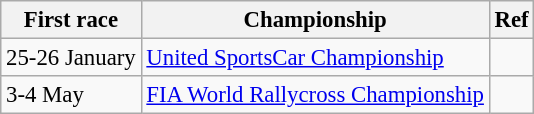<table class="wikitable" style="font-size: 95%">
<tr>
<th>First race</th>
<th>Championship</th>
<th>Ref</th>
</tr>
<tr>
<td>25-26 January</td>
<td><a href='#'>United SportsCar Championship</a></td>
<td></td>
</tr>
<tr>
<td>3-4 May</td>
<td><a href='#'>FIA World Rallycross Championship</a></td>
<td></td>
</tr>
</table>
